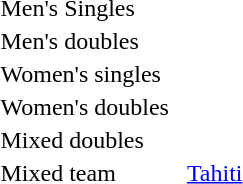<table>
<tr>
<td>Men's Singles</td>
<td></td>
<td></td>
<td></td>
</tr>
<tr>
<td>Men's doubles</td>
<td></td>
<td></td>
<td></td>
</tr>
<tr>
<td>Women's singles</td>
<td></td>
<td></td>
<td></td>
</tr>
<tr>
<td>Women's doubles</td>
<td></td>
<td></td>
<td></td>
</tr>
<tr>
<td>Mixed doubles</td>
<td></td>
<td></td>
<td></td>
</tr>
<tr>
<td>Mixed team</td>
<td></td>
<td></td>
<td> <a href='#'>Tahiti</a></td>
</tr>
</table>
